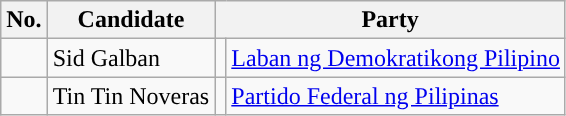<table class="wikitable sortable" style="text-align:left;">
<tr>
<th>No.</th>
<th>Candidate</th>
<th colspan="2">Party</th>
</tr>
<tr>
<td></td>
<td>Sid Galban</td>
<td></td>
<td><a href='#'>Laban ng Demokratikong Pilipino</a></td>
</tr>
<tr>
<td></td>
<td>Tin Tin Noveras</td>
<td></td>
<td><a href='#'>Partido Federal ng Pilipinas</a></td>
</tr>
</table>
